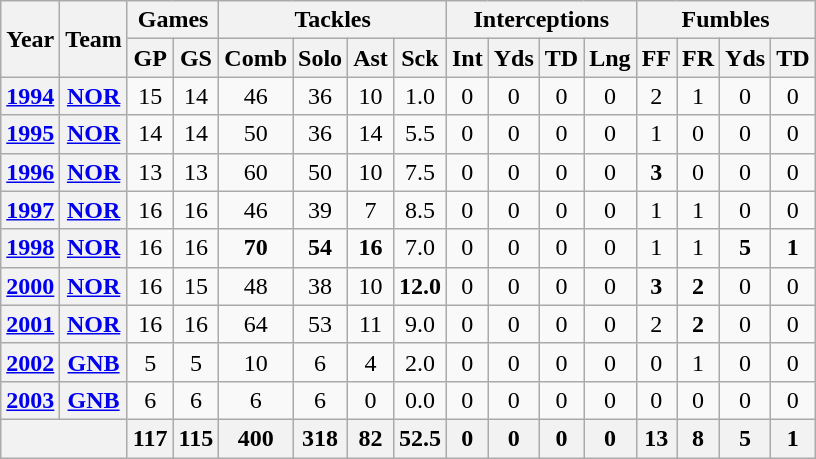<table class="wikitable" style="text-align:center">
<tr>
<th rowspan="2">Year</th>
<th rowspan="2">Team</th>
<th colspan="2">Games</th>
<th colspan="4">Tackles</th>
<th colspan="4">Interceptions</th>
<th colspan="4">Fumbles</th>
</tr>
<tr>
<th>GP</th>
<th>GS</th>
<th>Comb</th>
<th>Solo</th>
<th>Ast</th>
<th>Sck</th>
<th>Int</th>
<th>Yds</th>
<th>TD</th>
<th>Lng</th>
<th>FF</th>
<th>FR</th>
<th>Yds</th>
<th>TD</th>
</tr>
<tr>
<th><a href='#'>1994</a></th>
<th><a href='#'>NOR</a></th>
<td>15</td>
<td>14</td>
<td>46</td>
<td>36</td>
<td>10</td>
<td>1.0</td>
<td>0</td>
<td>0</td>
<td>0</td>
<td>0</td>
<td>2</td>
<td>1</td>
<td>0</td>
<td>0</td>
</tr>
<tr>
<th><a href='#'>1995</a></th>
<th><a href='#'>NOR</a></th>
<td>14</td>
<td>14</td>
<td>50</td>
<td>36</td>
<td>14</td>
<td>5.5</td>
<td>0</td>
<td>0</td>
<td>0</td>
<td>0</td>
<td>1</td>
<td>0</td>
<td>0</td>
<td>0</td>
</tr>
<tr>
<th><a href='#'>1996</a></th>
<th><a href='#'>NOR</a></th>
<td>13</td>
<td>13</td>
<td>60</td>
<td>50</td>
<td>10</td>
<td>7.5</td>
<td>0</td>
<td>0</td>
<td>0</td>
<td>0</td>
<td><strong>3</strong></td>
<td>0</td>
<td>0</td>
<td>0</td>
</tr>
<tr>
<th><a href='#'>1997</a></th>
<th><a href='#'>NOR</a></th>
<td>16</td>
<td>16</td>
<td>46</td>
<td>39</td>
<td>7</td>
<td>8.5</td>
<td>0</td>
<td>0</td>
<td>0</td>
<td>0</td>
<td>1</td>
<td>1</td>
<td>0</td>
<td>0</td>
</tr>
<tr>
<th><a href='#'>1998</a></th>
<th><a href='#'>NOR</a></th>
<td>16</td>
<td>16</td>
<td><strong>70</strong></td>
<td><strong>54</strong></td>
<td><strong>16</strong></td>
<td>7.0</td>
<td>0</td>
<td>0</td>
<td>0</td>
<td>0</td>
<td>1</td>
<td>1</td>
<td><strong>5</strong></td>
<td><strong>1</strong></td>
</tr>
<tr>
<th><a href='#'>2000</a></th>
<th><a href='#'>NOR</a></th>
<td>16</td>
<td>15</td>
<td>48</td>
<td>38</td>
<td>10</td>
<td><strong>12.0</strong></td>
<td>0</td>
<td>0</td>
<td>0</td>
<td>0</td>
<td><strong>3</strong></td>
<td><strong>2</strong></td>
<td>0</td>
<td>0</td>
</tr>
<tr>
<th><a href='#'>2001</a></th>
<th><a href='#'>NOR</a></th>
<td>16</td>
<td>16</td>
<td>64</td>
<td>53</td>
<td>11</td>
<td>9.0</td>
<td>0</td>
<td>0</td>
<td>0</td>
<td>0</td>
<td>2</td>
<td><strong>2</strong></td>
<td>0</td>
<td>0</td>
</tr>
<tr>
<th><a href='#'>2002</a></th>
<th><a href='#'>GNB</a></th>
<td>5</td>
<td>5</td>
<td>10</td>
<td>6</td>
<td>4</td>
<td>2.0</td>
<td>0</td>
<td>0</td>
<td>0</td>
<td>0</td>
<td>0</td>
<td>1</td>
<td>0</td>
<td>0</td>
</tr>
<tr>
<th><a href='#'>2003</a></th>
<th><a href='#'>GNB</a></th>
<td>6</td>
<td>6</td>
<td>6</td>
<td>6</td>
<td>0</td>
<td>0.0</td>
<td>0</td>
<td>0</td>
<td>0</td>
<td>0</td>
<td>0</td>
<td>0</td>
<td>0</td>
<td>0</td>
</tr>
<tr>
<th colspan="2"></th>
<th>117</th>
<th>115</th>
<th>400</th>
<th>318</th>
<th>82</th>
<th>52.5</th>
<th>0</th>
<th>0</th>
<th>0</th>
<th>0</th>
<th>13</th>
<th>8</th>
<th>5</th>
<th>1</th>
</tr>
</table>
